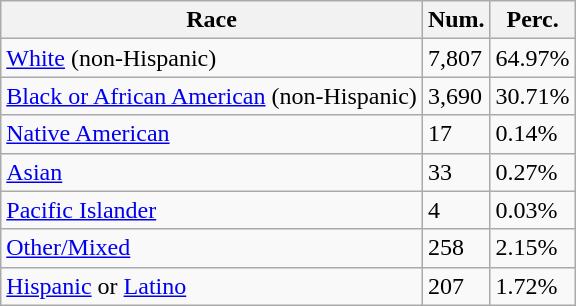<table class="wikitable">
<tr>
<th>Race</th>
<th>Num.</th>
<th>Perc.</th>
</tr>
<tr>
<td><a href='#'>White</a> (non-Hispanic)</td>
<td>7,807</td>
<td>64.97%</td>
</tr>
<tr>
<td><a href='#'>Black or African American</a> (non-Hispanic)</td>
<td>3,690</td>
<td>30.71%</td>
</tr>
<tr>
<td><a href='#'>Native American</a></td>
<td>17</td>
<td>0.14%</td>
</tr>
<tr>
<td><a href='#'>Asian</a></td>
<td>33</td>
<td>0.27%</td>
</tr>
<tr>
<td><a href='#'>Pacific Islander</a></td>
<td>4</td>
<td>0.03%</td>
</tr>
<tr>
<td><a href='#'>Other/Mixed</a></td>
<td>258</td>
<td>2.15%</td>
</tr>
<tr>
<td><a href='#'>Hispanic</a> or <a href='#'>Latino</a></td>
<td>207</td>
<td>1.72%</td>
</tr>
</table>
